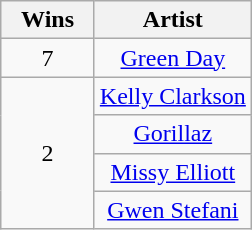<table class="wikitable" rowspan="2" style="text-align:center">
<tr>
<th scope="col" style="width:55px;">Wins</th>
<th scope="col" style="text-align:center;">Artist</th>
</tr>
<tr>
<td style="text-align:center">7</td>
<td><a href='#'>Green Day</a></td>
</tr>
<tr>
<td rowspan="4" style="text-align:center">2</td>
<td><a href='#'>Kelly Clarkson</a></td>
</tr>
<tr>
<td><a href='#'>Gorillaz</a></td>
</tr>
<tr>
<td><a href='#'>Missy Elliott</a></td>
</tr>
<tr>
<td><a href='#'>Gwen Stefani</a></td>
</tr>
</table>
